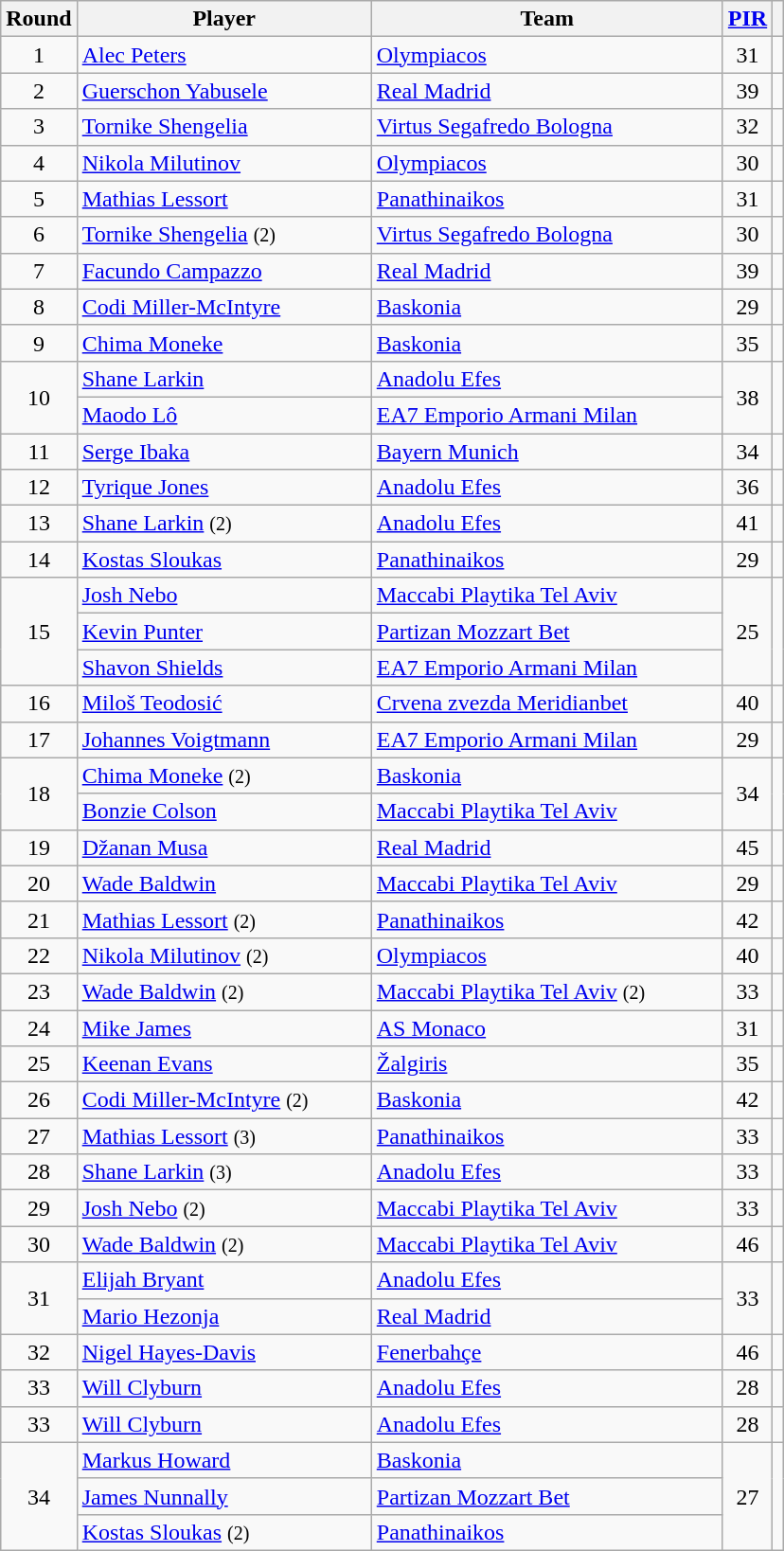<table class="wikitable sortable" style="text-align: center;">
<tr>
<th>Round</th>
<th style="width:200px;">Player</th>
<th style="width:240px;">Team</th>
<th><a href='#'>PIR</a></th>
<th></th>
</tr>
<tr>
<td>1</td>
<td style="text-align:left;"> <a href='#'>Alec Peters</a></td>
<td style="text-align:left;"> <a href='#'>Olympiacos</a></td>
<td>31</td>
<td></td>
</tr>
<tr>
<td>2</td>
<td style="text-align:left;"> <a href='#'>Guerschon Yabusele</a></td>
<td style="text-align:left;"> <a href='#'>Real Madrid</a></td>
<td>39</td>
<td></td>
</tr>
<tr>
<td>3</td>
<td style="text-align:left;"> <a href='#'>Tornike Shengelia</a></td>
<td style="text-align:left;"> <a href='#'>Virtus Segafredo Bologna</a></td>
<td>32</td>
<td></td>
</tr>
<tr>
<td>4</td>
<td style="text-align:left;"> <a href='#'>Nikola Milutinov</a></td>
<td style="text-align:left;"> <a href='#'>Olympiacos</a></td>
<td>30</td>
<td></td>
</tr>
<tr>
<td>5</td>
<td style="text-align:left;"> <a href='#'>Mathias Lessort</a></td>
<td style="text-align:left;"> <a href='#'>Panathinaikos</a></td>
<td>31</td>
<td></td>
</tr>
<tr>
<td>6</td>
<td style="text-align:left;"> <a href='#'>Tornike Shengelia</a> <small>(2)</small></td>
<td style="text-align:left;"> <a href='#'>Virtus Segafredo Bologna</a></td>
<td>30</td>
<td></td>
</tr>
<tr>
<td>7</td>
<td style="text-align:left;"> <a href='#'>Facundo Campazzo</a></td>
<td style="text-align:left;"> <a href='#'>Real Madrid</a></td>
<td>39</td>
<td></td>
</tr>
<tr>
<td>8</td>
<td style="text-align:left;"> <a href='#'>Codi Miller-McIntyre</a></td>
<td style="text-align:left;"> <a href='#'>Baskonia</a></td>
<td>29</td>
<td></td>
</tr>
<tr>
<td>9</td>
<td style="text-align:left;"> <a href='#'>Chima Moneke</a></td>
<td style="text-align:left;"> <a href='#'>Baskonia</a></td>
<td>35</td>
<td></td>
</tr>
<tr>
<td rowspan=2>10</td>
<td style="text-align:left;"> <a href='#'>Shane Larkin</a></td>
<td style="text-align:left;"> <a href='#'>Anadolu Efes</a></td>
<td rowspan=2>38</td>
<td rowspan=2></td>
</tr>
<tr>
<td style="text-align:left;"> <a href='#'>Maodo Lô</a></td>
<td style="text-align:left;"> <a href='#'>EA7 Emporio Armani Milan</a></td>
</tr>
<tr>
<td>11</td>
<td style="text-align:left;"> <a href='#'>Serge Ibaka</a></td>
<td style="text-align:left;"> <a href='#'>Bayern Munich</a></td>
<td>34</td>
<td></td>
</tr>
<tr>
<td>12</td>
<td style="text-align:left;"> <a href='#'>Tyrique Jones</a></td>
<td style="text-align:left;"> <a href='#'>Anadolu Efes</a></td>
<td>36</td>
<td></td>
</tr>
<tr>
<td>13</td>
<td style="text-align:left;"> <a href='#'>Shane Larkin</a> <small>(2)</small></td>
<td style="text-align:left;"> <a href='#'>Anadolu Efes</a></td>
<td>41</td>
<td></td>
</tr>
<tr>
<td>14</td>
<td style="text-align:left;"> <a href='#'>Kostas Sloukas</a></td>
<td style="text-align:left;"> <a href='#'>Panathinaikos</a></td>
<td>29</td>
<td></td>
</tr>
<tr>
<td rowspan=3>15</td>
<td style="text-align:left;"> <a href='#'>Josh Nebo</a></td>
<td style="text-align:left;"> <a href='#'>Maccabi Playtika Tel Aviv</a></td>
<td rowspan=3>25</td>
<td rowspan=3></td>
</tr>
<tr>
<td style="text-align:left;"> <a href='#'>Kevin Punter</a></td>
<td style="text-align:left;"> <a href='#'>Partizan Mozzart Bet</a></td>
</tr>
<tr>
<td style="text-align:left;"> <a href='#'>Shavon Shields</a></td>
<td style="text-align:left;"> <a href='#'>EA7 Emporio Armani Milan</a></td>
</tr>
<tr>
<td>16</td>
<td style="text-align:left;"> <a href='#'>Miloš Teodosić</a></td>
<td style="text-align:left;"> <a href='#'>Crvena zvezda Meridianbet</a></td>
<td>40</td>
<td></td>
</tr>
<tr>
<td>17</td>
<td style="text-align:left;"> <a href='#'>Johannes Voigtmann</a></td>
<td style="text-align:left;"> <a href='#'>EA7 Emporio Armani Milan</a></td>
<td>29</td>
<td></td>
</tr>
<tr>
<td rowspan=2>18</td>
<td style="text-align:left;"> <a href='#'>Chima Moneke</a> <small>(2)</small></td>
<td style="text-align:left;"> <a href='#'>Baskonia</a></td>
<td rowspan=2>34</td>
<td rowspan=2></td>
</tr>
<tr>
<td style="text-align:left;"> <a href='#'>Bonzie Colson</a></td>
<td style="text-align:left;"> <a href='#'>Maccabi Playtika Tel Aviv</a></td>
</tr>
<tr>
<td>19</td>
<td style="text-align:left;"> <a href='#'>Džanan Musa</a></td>
<td style="text-align:left;"> <a href='#'>Real Madrid</a></td>
<td>45</td>
<td></td>
</tr>
<tr>
<td>20</td>
<td style="text-align:left;"> <a href='#'>Wade Baldwin</a></td>
<td style="text-align:left;"> <a href='#'>Maccabi Playtika Tel Aviv</a></td>
<td>29</td>
<td></td>
</tr>
<tr>
<td>21</td>
<td style="text-align:left;"> <a href='#'>Mathias Lessort</a> <small>(2)</small></td>
<td style="text-align:left;"> <a href='#'>Panathinaikos</a></td>
<td>42</td>
<td></td>
</tr>
<tr>
<td>22</td>
<td style="text-align:left;"> <a href='#'>Nikola Milutinov</a> <small>(2)</small></td>
<td style="text-align:left;"> <a href='#'>Olympiacos</a></td>
<td>40</td>
<td></td>
</tr>
<tr>
<td>23</td>
<td style="text-align:left;"> <a href='#'>Wade Baldwin</a> <small>(2)</small></td>
<td style="text-align:left;"> <a href='#'>Maccabi Playtika Tel Aviv</a> <small>(2)</small></td>
<td>33</td>
<td></td>
</tr>
<tr>
<td>24</td>
<td style="text-align:left;"> <a href='#'>Mike James</a></td>
<td style="text-align:left;"> <a href='#'>AS Monaco</a></td>
<td>31</td>
<td></td>
</tr>
<tr>
<td>25</td>
<td style="text-align:left;"> <a href='#'>Keenan Evans</a></td>
<td style="text-align:left;"> <a href='#'>Žalgiris</a></td>
<td>35</td>
<td></td>
</tr>
<tr>
<td>26</td>
<td style="text-align:left;"> <a href='#'>Codi Miller-McIntyre</a> <small>(2)</small></td>
<td style="text-align:left;"> <a href='#'>Baskonia</a></td>
<td>42</td>
<td></td>
</tr>
<tr>
<td>27</td>
<td style="text-align:left;"> <a href='#'>Mathias Lessort</a> <small>(3)</small></td>
<td style="text-align:left;"> <a href='#'>Panathinaikos</a></td>
<td>33</td>
<td></td>
</tr>
<tr>
<td>28</td>
<td style="text-align:left;"> <a href='#'>Shane Larkin</a> <small>(3)</small></td>
<td style="text-align:left;"> <a href='#'>Anadolu Efes</a></td>
<td>33</td>
<td></td>
</tr>
<tr>
<td>29</td>
<td style="text-align:left;"> <a href='#'>Josh Nebo</a> <small>(2)</small></td>
<td style="text-align:left;"> <a href='#'>Maccabi Playtika Tel Aviv</a></td>
<td>33</td>
<td></td>
</tr>
<tr>
<td>30</td>
<td style="text-align:left;"> <a href='#'>Wade Baldwin</a> <small>(2)</small></td>
<td style="text-align:left;"> <a href='#'>Maccabi Playtika Tel Aviv</a></td>
<td>46</td>
<td></td>
</tr>
<tr>
<td rowspan=2>31</td>
<td style="text-align:left;"> <a href='#'>Elijah Bryant</a></td>
<td style="text-align:left;"> <a href='#'>Anadolu Efes</a></td>
<td rowspan=2>33</td>
<td rowspan=2></td>
</tr>
<tr>
<td style="text-align:left;"> <a href='#'>Mario Hezonja</a></td>
<td style="text-align:left;"> <a href='#'>Real Madrid</a></td>
</tr>
<tr>
<td>32</td>
<td style="text-align:left;"> <a href='#'>Nigel Hayes-Davis</a></td>
<td style="text-align:left;"> <a href='#'>Fenerbahçe</a></td>
<td>46</td>
<td></td>
</tr>
<tr>
<td>33</td>
<td style="text-align:left;"> <a href='#'>Will Clyburn</a></td>
<td style="text-align:left;"> <a href='#'>Anadolu Efes</a></td>
<td>28</td>
<td></td>
</tr>
<tr>
<td>33</td>
<td style="text-align:left;"> <a href='#'>Will Clyburn</a></td>
<td style="text-align:left;"> <a href='#'>Anadolu Efes</a></td>
<td>28</td>
<td></td>
</tr>
<tr>
<td rowspan=3>34</td>
<td style="text-align:left;"> <a href='#'>Markus Howard</a></td>
<td style="text-align:left;"> <a href='#'>Baskonia</a></td>
<td rowspan=3>27</td>
<td rowspan=3></td>
</tr>
<tr>
<td style="text-align:left;"> <a href='#'>James Nunnally</a></td>
<td style="text-align:left;"> <a href='#'>Partizan Mozzart Bet</a></td>
</tr>
<tr>
<td style="text-align:left;"> <a href='#'>Kostas Sloukas</a> <small>(2)</small></td>
<td style="text-align:left;"> <a href='#'>Panathinaikos</a></td>
</tr>
</table>
